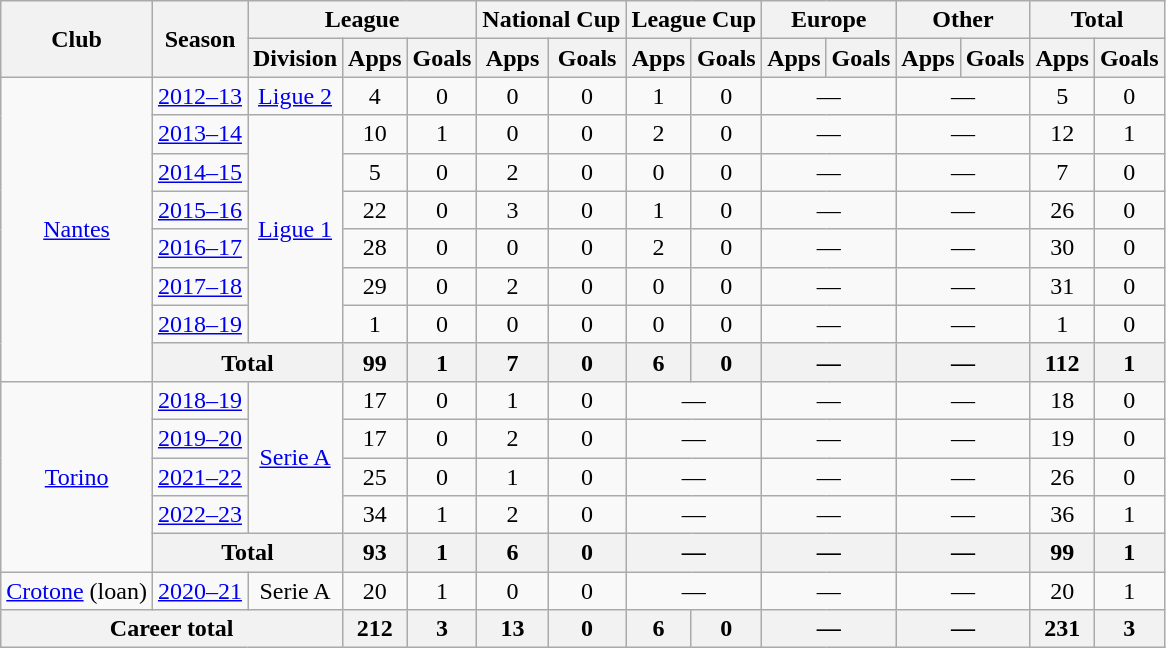<table class="wikitable" style="text-align:center">
<tr>
<th rowspan="2">Club</th>
<th rowspan="2">Season</th>
<th colspan="3">League</th>
<th colspan="2">National Cup</th>
<th colspan="2">League Cup</th>
<th colspan="2">Europe</th>
<th colspan="2">Other</th>
<th colspan="2">Total</th>
</tr>
<tr>
<th>Division</th>
<th>Apps</th>
<th>Goals</th>
<th>Apps</th>
<th>Goals</th>
<th>Apps</th>
<th>Goals</th>
<th>Apps</th>
<th>Goals</th>
<th>Apps</th>
<th>Goals</th>
<th>Apps</th>
<th>Goals</th>
</tr>
<tr>
<td rowspan="8"><a href='#'>Nantes</a></td>
<td><a href='#'>2012–13</a></td>
<td><a href='#'>Ligue 2</a></td>
<td>4</td>
<td>0</td>
<td>0</td>
<td>0</td>
<td>1</td>
<td>0</td>
<td colspan="2">—</td>
<td colspan="2">—</td>
<td>5</td>
<td>0</td>
</tr>
<tr>
<td><a href='#'>2013–14</a></td>
<td rowspan="6"><a href='#'>Ligue 1</a></td>
<td>10</td>
<td>1</td>
<td>0</td>
<td>0</td>
<td>2</td>
<td>0</td>
<td colspan="2">—</td>
<td colspan="2">—</td>
<td>12</td>
<td>1</td>
</tr>
<tr>
<td><a href='#'>2014–15</a></td>
<td>5</td>
<td>0</td>
<td>2</td>
<td>0</td>
<td>0</td>
<td>0</td>
<td colspan="2">—</td>
<td colspan="2">—</td>
<td>7</td>
<td>0</td>
</tr>
<tr>
<td><a href='#'>2015–16</a></td>
<td>22</td>
<td>0</td>
<td>3</td>
<td>0</td>
<td>1</td>
<td>0</td>
<td colspan="2">—</td>
<td colspan="2">—</td>
<td>26</td>
<td>0</td>
</tr>
<tr>
<td><a href='#'>2016–17</a></td>
<td>28</td>
<td>0</td>
<td>0</td>
<td>0</td>
<td>2</td>
<td>0</td>
<td colspan="2">—</td>
<td colspan="2">—</td>
<td>30</td>
<td>0</td>
</tr>
<tr>
<td><a href='#'>2017–18</a></td>
<td>29</td>
<td>0</td>
<td>2</td>
<td>0</td>
<td>0</td>
<td>0</td>
<td colspan="2">—</td>
<td colspan="2">—</td>
<td>31</td>
<td>0</td>
</tr>
<tr>
<td><a href='#'>2018–19</a></td>
<td>1</td>
<td>0</td>
<td>0</td>
<td>0</td>
<td>0</td>
<td>0</td>
<td colspan="2">—</td>
<td colspan="2">—</td>
<td>1</td>
<td>0</td>
</tr>
<tr>
<th colspan="2">Total</th>
<th>99</th>
<th>1</th>
<th>7</th>
<th>0</th>
<th>6</th>
<th>0</th>
<th colspan="2">—</th>
<th colspan="2">—</th>
<th>112</th>
<th>1</th>
</tr>
<tr>
<td rowspan="5"><a href='#'>Torino</a></td>
<td><a href='#'>2018–19</a></td>
<td rowspan="4"><a href='#'>Serie A</a></td>
<td>17</td>
<td>0</td>
<td>1</td>
<td>0</td>
<td colspan="2">—</td>
<td colspan="2">—</td>
<td colspan="2">—</td>
<td>18</td>
<td>0</td>
</tr>
<tr>
<td><a href='#'>2019–20</a></td>
<td>17</td>
<td>0</td>
<td>2</td>
<td>0</td>
<td colspan="2">—</td>
<td colspan="2">—</td>
<td colspan="2">—</td>
<td>19</td>
<td>0</td>
</tr>
<tr>
<td><a href='#'>2021–22</a></td>
<td>25</td>
<td>0</td>
<td>1</td>
<td>0</td>
<td colspan="2">—</td>
<td colspan="2">—</td>
<td colspan="2">—</td>
<td>26</td>
<td>0</td>
</tr>
<tr>
<td><a href='#'>2022–23</a></td>
<td>34</td>
<td>1</td>
<td>2</td>
<td>0</td>
<td colspan="2">—</td>
<td colspan="2">—</td>
<td colspan="2">—</td>
<td>36</td>
<td>1</td>
</tr>
<tr>
<th colspan="2">Total</th>
<th>93</th>
<th>1</th>
<th>6</th>
<th>0</th>
<th colspan="2">—</th>
<th colspan="2">—</th>
<th colspan="2">—</th>
<th>99</th>
<th>1</th>
</tr>
<tr>
<td><a href='#'>Crotone</a> (loan)</td>
<td><a href='#'>2020–21</a></td>
<td>Serie A</td>
<td>20</td>
<td>1</td>
<td>0</td>
<td>0</td>
<td colspan="2">—</td>
<td colspan="2">—</td>
<td colspan="2">—</td>
<td>20</td>
<td>1</td>
</tr>
<tr>
<th colspan="3">Career total</th>
<th>212</th>
<th>3</th>
<th>13</th>
<th>0</th>
<th>6</th>
<th>0</th>
<th colspan="2">—</th>
<th colspan="2">—</th>
<th>231</th>
<th>3</th>
</tr>
</table>
